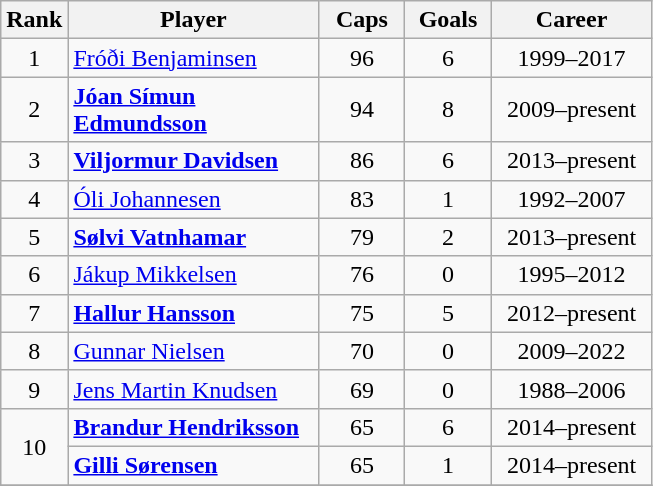<table class="wikitable sortable" style="text-align: center">
<tr>
<th width=25>Rank</th>
<th width=160>Player</th>
<th width=50>Caps</th>
<th width=50>Goals</th>
<th width=100>Career</th>
</tr>
<tr>
<td>1</td>
<td align=left><a href='#'>Fróði Benjaminsen</a></td>
<td>96</td>
<td>6</td>
<td>1999–2017</td>
</tr>
<tr>
<td>2</td>
<td align=left><strong><a href='#'>Jóan Símun Edmundsson</a></strong></td>
<td>94</td>
<td>8</td>
<td>2009–present</td>
</tr>
<tr>
<td>3</td>
<td align=left><strong><a href='#'>Viljormur Davidsen</a></strong></td>
<td>86</td>
<td>6</td>
<td>2013–present</td>
</tr>
<tr>
<td>4</td>
<td align=left><a href='#'>Óli Johannesen</a></td>
<td>83</td>
<td>1</td>
<td>1992–2007</td>
</tr>
<tr>
<td>5</td>
<td align=left><strong><a href='#'>Sølvi Vatnhamar</a></strong></td>
<td>79</td>
<td>2</td>
<td>2013–present</td>
</tr>
<tr>
<td>6</td>
<td align="left"><a href='#'>Jákup Mikkelsen</a></td>
<td>76</td>
<td>0</td>
<td>1995–2012</td>
</tr>
<tr>
<td>7</td>
<td align=left><strong><a href='#'>Hallur Hansson</a></strong></td>
<td>75</td>
<td>5</td>
<td>2012–present</td>
</tr>
<tr>
<td>8</td>
<td align=left><a href='#'>Gunnar Nielsen</a></td>
<td>70</td>
<td>0</td>
<td>2009–2022</td>
</tr>
<tr>
<td>9</td>
<td align=left><a href='#'>Jens Martin Knudsen</a></td>
<td>69</td>
<td>0</td>
<td>1988–2006</td>
</tr>
<tr>
<td rowspan=2>10</td>
<td align=left><strong><a href='#'>Brandur Hendriksson</a></strong></td>
<td>65</td>
<td>6</td>
<td>2014–present</td>
</tr>
<tr>
<td align=left><strong><a href='#'>Gilli Sørensen</a></strong></td>
<td>65</td>
<td>1</td>
<td>2014–present</td>
</tr>
<tr>
</tr>
</table>
